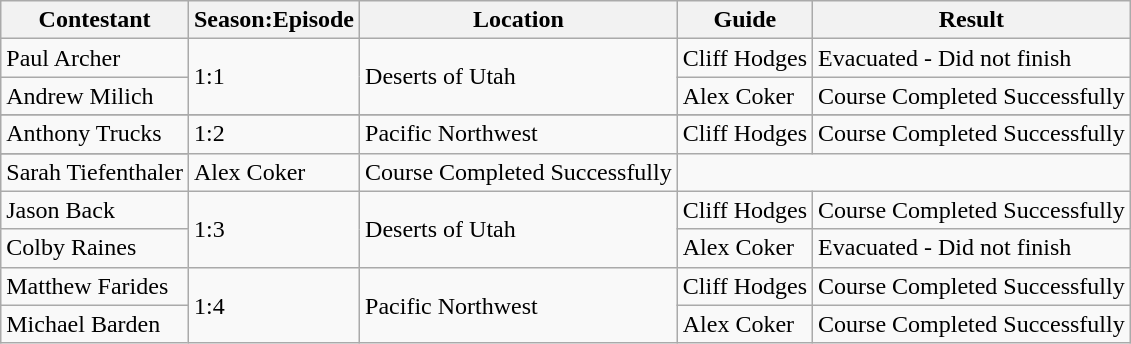<table class="wikitable">
<tr>
<th>Contestant</th>
<th>Season:Episode</th>
<th>Location</th>
<th>Guide</th>
<th>Result</th>
</tr>
<tr>
<td>Paul Archer</td>
<td rowspan = 2>1:1</td>
<td rowspan = 2>Deserts of Utah</td>
<td>Cliff Hodges</td>
<td>Evacuated - Did not finish</td>
</tr>
<tr>
<td>Andrew Milich</td>
<td>Alex Coker</td>
<td>Course Completed Successfully</td>
</tr>
<tr>
</tr>
<tr>
<td>Anthony Trucks</td>
<td rowspan = 2>1:2</td>
<td rowspan = 2>Pacific Northwest</td>
<td>Cliff Hodges</td>
<td>Course Completed Successfully</td>
</tr>
<tr>
</tr>
<tr>
<td>Sarah Tiefenthaler</td>
<td>Alex Coker</td>
<td>Course Completed Successfully</td>
</tr>
<tr>
<td>Jason Back</td>
<td rowspan = 2>1:3</td>
<td rowspan = 2>Deserts of Utah</td>
<td>Cliff Hodges</td>
<td>Course Completed Successfully</td>
</tr>
<tr>
<td>Colby Raines</td>
<td>Alex Coker</td>
<td>Evacuated - Did not finish</td>
</tr>
<tr>
<td>Matthew Farides</td>
<td rowspan = 2>1:4</td>
<td rowspan = 2>Pacific Northwest</td>
<td>Cliff Hodges</td>
<td>Course Completed Successfully</td>
</tr>
<tr>
<td>Michael Barden</td>
<td>Alex Coker</td>
<td>Course Completed Successfully</td>
</tr>
</table>
